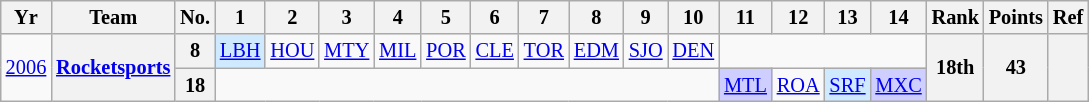<table class="wikitable" style="text-align:center; font-size:85%">
<tr>
<th>Yr</th>
<th>Team</th>
<th>No.</th>
<th>1</th>
<th>2</th>
<th>3</th>
<th>4</th>
<th>5</th>
<th>6</th>
<th>7</th>
<th>8</th>
<th>9</th>
<th>10</th>
<th>11</th>
<th>12</th>
<th>13</th>
<th>14</th>
<th>Rank</th>
<th>Points</th>
<th>Ref</th>
</tr>
<tr>
<td rowspan=2><a href='#'>2006</a></td>
<th rowspan=2 nowrap><a href='#'>Rocketsports</a></th>
<th>8</th>
<td style="background:#CFEAFF;"><a href='#'>LBH</a><br></td>
<td><a href='#'>HOU</a></td>
<td><a href='#'>MTY</a></td>
<td><a href='#'>MIL</a></td>
<td><a href='#'>POR</a></td>
<td><a href='#'>CLE</a></td>
<td><a href='#'>TOR</a></td>
<td><a href='#'>EDM</a></td>
<td><a href='#'>SJO</a></td>
<td><a href='#'>DEN</a></td>
<td colspan=4></td>
<th rowspan=2>18th</th>
<th rowspan=2>43</th>
<th rowspan=2></th>
</tr>
<tr>
<th>18</th>
<td colspan=10></td>
<td style="background:#CFCFFF;"><a href='#'>MTL</a><br></td>
<td><a href='#'>ROA</a></td>
<td style="background:#CFEAFF;"><a href='#'>SRF</a><br></td>
<td style="background:#CFCFFF;"><a href='#'>MXC</a><br></td>
</tr>
</table>
